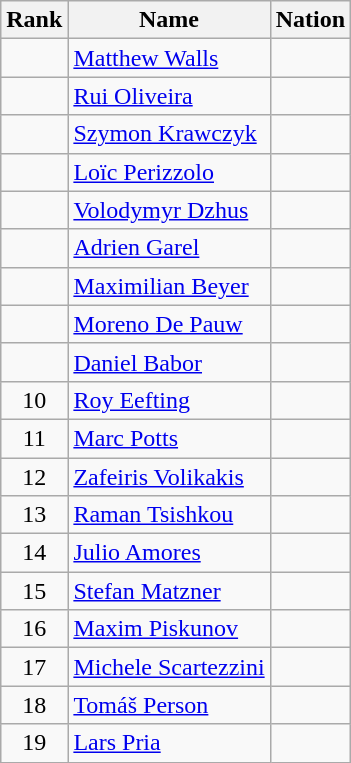<table class="wikitable sortable" style="text-align:center">
<tr>
<th>Rank</th>
<th>Name</th>
<th>Nation</th>
</tr>
<tr>
<td></td>
<td align=left><a href='#'>Matthew Walls</a></td>
<td align=left></td>
</tr>
<tr>
<td></td>
<td align=left><a href='#'>Rui Oliveira</a></td>
<td align=left></td>
</tr>
<tr>
<td></td>
<td align=left><a href='#'>Szymon Krawczyk</a></td>
<td align=left></td>
</tr>
<tr>
<td></td>
<td align=left><a href='#'>Loïc Perizzolo</a></td>
<td align=left></td>
</tr>
<tr>
<td></td>
<td align=left><a href='#'>Volodymyr Dzhus</a></td>
<td align=left></td>
</tr>
<tr>
<td></td>
<td align=left><a href='#'>Adrien Garel</a></td>
<td align=left></td>
</tr>
<tr>
<td></td>
<td align=left><a href='#'>Maximilian Beyer</a></td>
<td align=left></td>
</tr>
<tr>
<td></td>
<td align=left><a href='#'>Moreno De Pauw</a></td>
<td align=left></td>
</tr>
<tr>
<td></td>
<td align=left><a href='#'>Daniel Babor</a></td>
<td align=left></td>
</tr>
<tr>
<td>10</td>
<td align=left><a href='#'>Roy Eefting</a></td>
<td align=left></td>
</tr>
<tr>
<td>11</td>
<td align=left><a href='#'>Marc Potts</a></td>
<td align=left></td>
</tr>
<tr>
<td>12</td>
<td align=left><a href='#'>Zafeiris Volikakis</a></td>
<td align=left></td>
</tr>
<tr>
<td>13</td>
<td align=left><a href='#'>Raman Tsishkou</a></td>
<td align=left></td>
</tr>
<tr>
<td>14</td>
<td align=left><a href='#'>Julio Amores</a></td>
<td align=left></td>
</tr>
<tr>
<td>15</td>
<td align=left><a href='#'>Stefan Matzner</a></td>
<td align=left></td>
</tr>
<tr>
<td>16</td>
<td align=left><a href='#'>Maxim Piskunov</a></td>
<td align=left></td>
</tr>
<tr>
<td>17</td>
<td align=left><a href='#'>Michele Scartezzini</a></td>
<td align=left></td>
</tr>
<tr>
<td>18</td>
<td align=left><a href='#'>Tomáš Person</a></td>
<td align=left></td>
</tr>
<tr>
<td>19</td>
<td align=left><a href='#'>Lars Pria</a></td>
<td align=left></td>
</tr>
</table>
